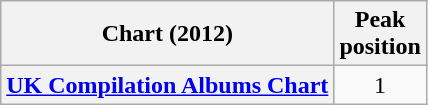<table class="wikitable plainrowheaders">
<tr>
<th scope="col">Chart (2012)</th>
<th scope="col">Peak<br>position</th>
</tr>
<tr>
<th scope="row"><a href='#'>UK Compilation Albums Chart</a></th>
<td align="center">1</td>
</tr>
</table>
